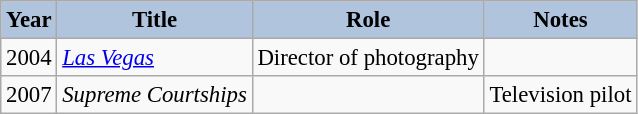<table class="wikitable" style="font-size:95%;">
<tr>
<th style="background:#B0C4DE;">Year</th>
<th style="background:#B0C4DE;">Title</th>
<th style="background:#B0C4DE;">Role</th>
<th style="background:#B0C4DE;">Notes</th>
</tr>
<tr>
<td>2004</td>
<td><em><a href='#'>Las Vegas</a></em></td>
<td>Director of photography</td>
<td></td>
</tr>
<tr>
<td>2007</td>
<td><em>Supreme Courtships</em></td>
<td></td>
<td>Television pilot</td>
</tr>
</table>
